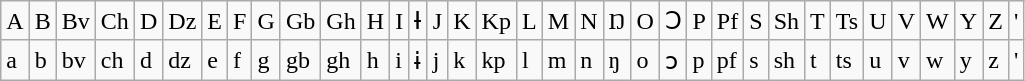<table class="wikitable">
<tr>
<td>A</td>
<td>B</td>
<td>Bv</td>
<td>Ch</td>
<td>D</td>
<td>Dz</td>
<td>E</td>
<td>F</td>
<td>G</td>
<td>Gb</td>
<td>Gh</td>
<td>H</td>
<td>I</td>
<td>Ɨ</td>
<td>J</td>
<td>K</td>
<td>Kp</td>
<td>L</td>
<td>M</td>
<td>N</td>
<td>Ŋ</td>
<td>O</td>
<td>Ɔ</td>
<td>P</td>
<td>Pf</td>
<td>S</td>
<td>Sh</td>
<td>T</td>
<td>Ts</td>
<td>U</td>
<td>V</td>
<td>W</td>
<td>Y</td>
<td>Z</td>
<td>'</td>
</tr>
<tr>
<td>a</td>
<td>b</td>
<td>bv</td>
<td>ch</td>
<td>d</td>
<td>dz</td>
<td>e</td>
<td>f</td>
<td>g</td>
<td>gb</td>
<td>gh</td>
<td>h</td>
<td>i</td>
<td>ɨ</td>
<td>j</td>
<td>k</td>
<td>kp</td>
<td>l</td>
<td>m</td>
<td>n</td>
<td>ŋ</td>
<td>o</td>
<td>ɔ</td>
<td>p</td>
<td>pf</td>
<td>s</td>
<td>sh</td>
<td>t</td>
<td>ts</td>
<td>u</td>
<td>v</td>
<td>w</td>
<td>y</td>
<td>z</td>
<td>'</td>
</tr>
</table>
